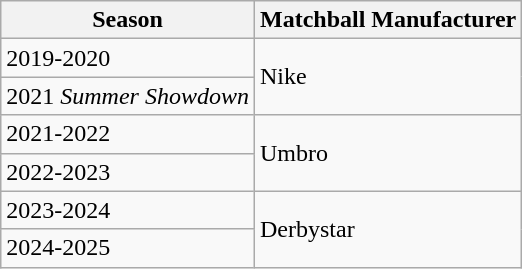<table class="wikitable">
<tr>
<th>Season</th>
<th>Matchball Manufacturer</th>
</tr>
<tr>
<td>2019-2020</td>
<td rowspan="2">Nike</td>
</tr>
<tr>
<td>2021 <em>Summer Showdown</em></td>
</tr>
<tr>
<td>2021-2022</td>
<td rowspan="2">Umbro</td>
</tr>
<tr>
<td>2022-2023</td>
</tr>
<tr>
<td>2023-2024</td>
<td rowspan="2">Derbystar</td>
</tr>
<tr>
<td>2024-2025</td>
</tr>
</table>
